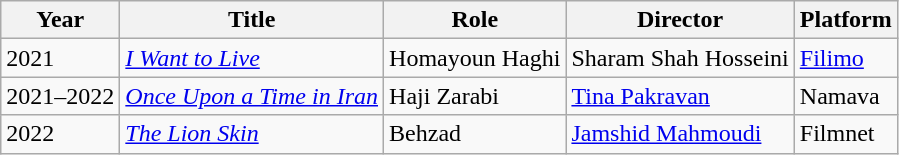<table class="wikitable sortable">
<tr>
<th>Year</th>
<th>Title</th>
<th>Role</th>
<th>Director</th>
<th>Platform</th>
</tr>
<tr>
<td>2021</td>
<td><em><a href='#'>I Want to Live</a></em></td>
<td>Homayoun Haghi</td>
<td>Sharam Shah Hosseini</td>
<td><a href='#'>Filimo</a></td>
</tr>
<tr>
<td>2021–2022</td>
<td><em><a href='#'>Once Upon a Time in Iran</a></em></td>
<td>Haji Zarabi</td>
<td><a href='#'>Tina Pakravan</a></td>
<td>Namava</td>
</tr>
<tr>
<td>2022</td>
<td><em><a href='#'>The Lion Skin</a></em></td>
<td>Behzad</td>
<td><a href='#'>Jamshid Mahmoudi</a></td>
<td>Filmnet</td>
</tr>
</table>
